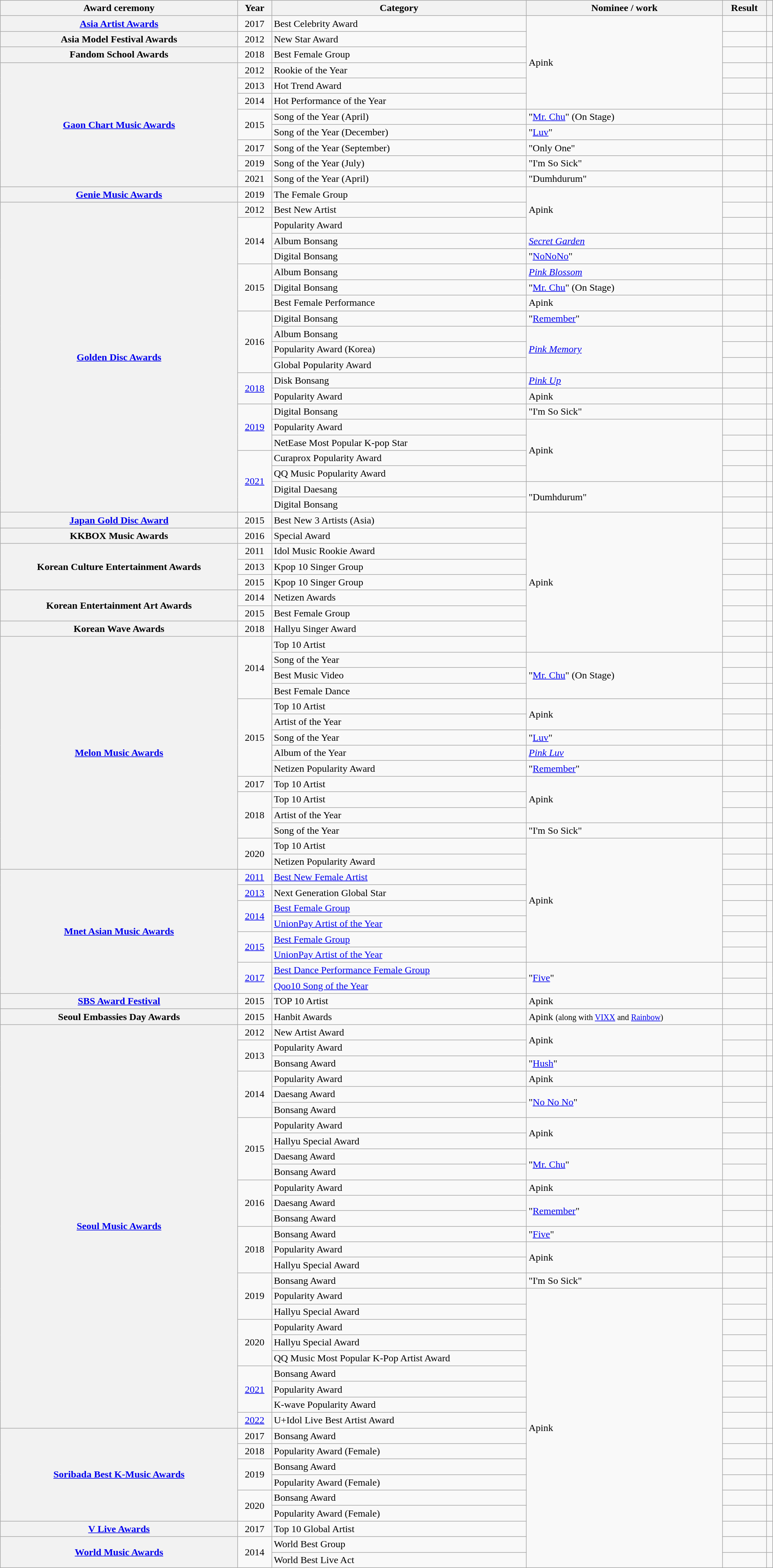<table class="wikitable sortable plainrowheaders" style="width:100%">
<tr>
<th scope="col">Award ceremony</th>
<th scope="col">Year</th>
<th scope="col">Category</th>
<th scope="col">Nominee / work</th>
<th scope="col">Result</th>
<th scope="col" class="unsortable"></th>
</tr>
<tr>
<th scope="row"><a href='#'>Asia Artist Awards</a></th>
<td style="text-align:center">2017</td>
<td>Best Celebrity Award</td>
<td rowspan="6">Apink</td>
<td></td>
<td style="text-align:center"></td>
</tr>
<tr>
<th scope="row">Asia Model Festival Awards</th>
<td style="text-align:center">2012</td>
<td>New Star Award</td>
<td></td>
<td style="text-align:center"></td>
</tr>
<tr>
<th scope="row">Fandom School Awards</th>
<td style="text-align:center">2018</td>
<td>Best Female Group</td>
<td></td>
<td style="text-align:center"></td>
</tr>
<tr>
<th scope="row" rowspan="8"><a href='#'>Gaon Chart Music Awards</a></th>
<td style="text-align:center">2012</td>
<td>Rookie of the Year</td>
<td></td>
<td style="text-align:center"></td>
</tr>
<tr>
<td style="text-align:center">2013</td>
<td>Hot Trend Award</td>
<td></td>
<td style="text-align:center"></td>
</tr>
<tr>
<td style="text-align:center">2014</td>
<td>Hot Performance of the Year</td>
<td></td>
<td style="text-align:center"></td>
</tr>
<tr>
<td rowspan="2" style="text-align:center">2015</td>
<td>Song of the Year (April)</td>
<td>"<a href='#'>Mr. Chu</a>" (On Stage)</td>
<td></td>
<td style="text-align:center"></td>
</tr>
<tr>
<td>Song of the Year (December)</td>
<td>"<a href='#'>Luv</a>"</td>
<td></td>
<td style="text-align:center"></td>
</tr>
<tr>
<td style="text-align:center">2017</td>
<td>Song of the Year (September)</td>
<td>"Only One"</td>
<td></td>
<td></td>
</tr>
<tr>
<td style="text-align:center">2019</td>
<td>Song of the Year (July)</td>
<td>"I'm So Sick"</td>
<td></td>
<td style="text-align:center"></td>
</tr>
<tr>
<td style="text-align:center">2021</td>
<td>Song of the Year (April)</td>
<td>"Dumhdurum"</td>
<td></td>
<td style="text-align:center"></td>
</tr>
<tr>
<th scope="row"><a href='#'>Genie Music Awards</a></th>
<td style="text-align:center">2019</td>
<td>The Female Group</td>
<td rowspan="3">Apink</td>
<td></td>
<td style="text-align:center"></td>
</tr>
<tr>
<th scope="row" rowspan="20"><a href='#'>Golden Disc Awards</a></th>
<td style="text-align:center">2012</td>
<td>Best New Artist</td>
<td></td>
<td style="text-align:center"></td>
</tr>
<tr>
<td rowspan="3" style="text-align:center">2014</td>
<td>Popularity Award</td>
<td></td>
<td style="text-align:center"></td>
</tr>
<tr>
<td>Album Bonsang</td>
<td><em><a href='#'>Secret Garden</a></em></td>
<td></td>
<td style="text-align:center"></td>
</tr>
<tr>
<td>Digital Bonsang</td>
<td>"<a href='#'>NoNoNo</a>"</td>
<td></td>
<td style="text-align:center"></td>
</tr>
<tr>
<td rowspan="3" style="text-align:center">2015</td>
<td>Album Bonsang</td>
<td><em><a href='#'>Pink Blossom</a></em></td>
<td></td>
<td style="text-align:center"></td>
</tr>
<tr>
<td>Digital Bonsang</td>
<td>"<a href='#'>Mr. Chu</a>" (On Stage)</td>
<td></td>
<td style="text-align:center"></td>
</tr>
<tr>
<td>Best Female Performance</td>
<td>Apink</td>
<td></td>
<td style="text-align:center"></td>
</tr>
<tr>
<td rowspan="4" style="text-align:center">2016</td>
<td>Digital Bonsang</td>
<td>"<a href='#'>Remember</a>"</td>
<td></td>
<td style="text-align:center"></td>
</tr>
<tr>
<td>Album Bonsang</td>
<td rowspan="3"><em><a href='#'>Pink Memory</a></em></td>
<td></td>
<td style="text-align:center"></td>
</tr>
<tr>
<td>Popularity Award (Korea)</td>
<td></td>
<td style="text-align:center"></td>
</tr>
<tr>
<td>Global Popularity Award</td>
<td></td>
<td style="text-align:center"></td>
</tr>
<tr>
<td rowspan="2" style="text-align:center"><a href='#'>2018</a></td>
<td>Disk Bonsang</td>
<td><em><a href='#'>Pink Up</a></em></td>
<td></td>
<td style="text-align:center"></td>
</tr>
<tr>
<td>Popularity Award</td>
<td>Apink</td>
<td></td>
<td style="text-align:center"></td>
</tr>
<tr>
<td rowspan="3" style="text-align:center"><a href='#'>2019</a></td>
<td>Digital Bonsang</td>
<td>"I'm So Sick"</td>
<td></td>
<td style="text-align:center"></td>
</tr>
<tr>
<td>Popularity Award</td>
<td rowspan="4">Apink</td>
<td></td>
<td style="text-align:center"></td>
</tr>
<tr>
<td>NetEase Most Popular K-pop Star</td>
<td></td>
<td style="text-align:center"></td>
</tr>
<tr>
<td rowspan="4" style="text-align:center"><a href='#'>2021</a></td>
<td>Curaprox Popularity Award</td>
<td></td>
<td style="text-align:center"></td>
</tr>
<tr>
<td>QQ Music Popularity Award</td>
<td></td>
<td style="text-align:center"></td>
</tr>
<tr>
<td>Digital Daesang</td>
<td rowspan="2">"Dumhdurum"</td>
<td></td>
<td style="text-align:center"></td>
</tr>
<tr>
<td>Digital Bonsang</td>
<td></td>
<td style="text-align:center"></td>
</tr>
<tr>
<th scope="row"><a href='#'>Japan Gold Disc Award</a></th>
<td style="text-align:center">2015</td>
<td>Best New 3 Artists (Asia)</td>
<td rowspan="9">Apink</td>
<td></td>
<td style="text-align:center"></td>
</tr>
<tr>
<th scope="row">KKBOX Music Awards</th>
<td style="text-align:center">2016</td>
<td>Special Award</td>
<td></td>
<td style="text-align:center"></td>
</tr>
<tr>
<th scope="row" rowspan="3">Korean Culture Entertainment Awards</th>
<td style="text-align:center">2011</td>
<td>Idol Music Rookie Award</td>
<td></td>
<td style="text-align:center"></td>
</tr>
<tr>
<td style="text-align:center">2013</td>
<td>Kpop 10 Singer Group</td>
<td></td>
<td style="text-align:center"></td>
</tr>
<tr>
<td style="text-align:center">2015</td>
<td>Kpop 10 Singer Group</td>
<td></td>
<td style="text-align:center"></td>
</tr>
<tr>
<th scope="row" rowspan="2">Korean Entertainment Art Awards</th>
<td style="text-align:center">2014</td>
<td>Netizen Awards</td>
<td></td>
<td style="text-align:center"></td>
</tr>
<tr>
<td style="text-align:center">2015</td>
<td>Best Female Group</td>
<td></td>
<td style="text-align:center"></td>
</tr>
<tr>
<th scope="row">Korean Wave Awards</th>
<td style="text-align:center">2018</td>
<td>Hallyu Singer Award</td>
<td></td>
<td style="text-align:center"></td>
</tr>
<tr>
<th scope="row" rowspan="15"><a href='#'>Melon Music Awards</a></th>
<td rowspan="4" style="text-align:center">2014</td>
<td>Top 10 Artist</td>
<td></td>
<td style="text-align:center"></td>
</tr>
<tr>
<td>Song of the Year</td>
<td rowspan="3">"<a href='#'>Mr. Chu</a>" (On Stage)</td>
<td></td>
<td style="text-align:center"></td>
</tr>
<tr>
<td>Best Music Video</td>
<td></td>
<td style="text-align:center"></td>
</tr>
<tr>
<td>Best Female Dance</td>
<td></td>
<td style="text-align:center"></td>
</tr>
<tr>
<td rowspan="5" style="text-align:center">2015</td>
<td>Top 10 Artist</td>
<td rowspan="2">Apink</td>
<td></td>
<td style="text-align:center"></td>
</tr>
<tr>
<td>Artist of the Year</td>
<td></td>
<td style="text-align:center"></td>
</tr>
<tr>
<td>Song of the Year</td>
<td>"<a href='#'>Luv</a>"</td>
<td></td>
<td style="text-align:center"></td>
</tr>
<tr>
<td>Album of the Year</td>
<td><em><a href='#'>Pink Luv</a></em></td>
<td></td>
<td style="text-align:center"></td>
</tr>
<tr>
<td>Netizen Popularity Award</td>
<td>"<a href='#'>Remember</a>"</td>
<td></td>
<td style="text-align:center"></td>
</tr>
<tr>
<td style="text-align:center">2017</td>
<td>Top 10 Artist</td>
<td rowspan="3">Apink</td>
<td></td>
<td style="text-align:center"></td>
</tr>
<tr>
<td rowspan="3" style="text-align:center">2018</td>
<td>Top 10 Artist</td>
<td></td>
<td style="text-align:center"></td>
</tr>
<tr>
<td>Artist of the Year</td>
<td></td>
<td style="text-align:center"></td>
</tr>
<tr>
<td>Song of the Year</td>
<td>"I'm So Sick"</td>
<td></td>
<td style="text-align:center"></td>
</tr>
<tr>
<td rowspan="2" style="text-align:center">2020</td>
<td>Top 10 Artist</td>
<td rowspan="8">Apink</td>
<td></td>
<td style="text-align:center"></td>
</tr>
<tr>
<td>Netizen Popularity Award</td>
<td></td>
<td style="text-align:center"></td>
</tr>
<tr>
<th scope="row" rowspan="8"><a href='#'>Mnet Asian Music Awards</a></th>
<td style="text-align:center"><a href='#'>2011</a></td>
<td><a href='#'>Best New Female Artist</a></td>
<td></td>
<td style="text-align:center"></td>
</tr>
<tr>
<td style="text-align:center"><a href='#'>2013</a></td>
<td>Next Generation Global Star</td>
<td></td>
<td style="text-align:center"></td>
</tr>
<tr>
<td rowspan="2" style="text-align:center"><a href='#'>2014</a></td>
<td><a href='#'>Best Female Group</a></td>
<td></td>
<td rowspan="2" style="text-align:center"></td>
</tr>
<tr>
<td><a href='#'>UnionPay Artist of the Year</a></td>
<td></td>
</tr>
<tr>
<td rowspan="2" style="text-align:center"><a href='#'>2015</a></td>
<td><a href='#'>Best Female Group</a></td>
<td></td>
<td rowspan="2" style="text-align:center"></td>
</tr>
<tr>
<td><a href='#'>UnionPay Artist of the Year</a></td>
<td></td>
</tr>
<tr>
<td rowspan="2" style="text-align:center"><a href='#'>2017</a></td>
<td><a href='#'>Best Dance Performance Female Group</a></td>
<td rowspan="2">"<a href='#'>Five</a>"</td>
<td></td>
<td rowspan="2" style="text-align:center"></td>
</tr>
<tr>
<td><a href='#'>Qoo10 Song of the Year</a></td>
<td></td>
</tr>
<tr>
<th scope="row"><a href='#'>SBS Award Festival</a></th>
<td style="text-align:center">2015</td>
<td>TOP 10 Artist</td>
<td>Apink</td>
<td></td>
<td style="text-align:center"></td>
</tr>
<tr>
<th scope="row">Seoul Embassies Day Awards</th>
<td style="text-align:center">2015</td>
<td>Hanbit Awards</td>
<td>Apink <small>(along with <a href='#'>VIXX</a> and <a href='#'>Rainbow</a>)</small></td>
<td></td>
<td style="text-align:center"></td>
</tr>
<tr>
<th scope="row" rowspan="26"><a href='#'>Seoul Music Awards</a></th>
<td style="text-align:center">2012</td>
<td>New Artist Award</td>
<td rowspan="2">Apink</td>
<td></td>
<td style="text-align:center"></td>
</tr>
<tr>
<td rowspan="2" style="text-align:center">2013</td>
<td>Popularity Award</td>
<td></td>
<td style="text-align:center"></td>
</tr>
<tr>
<td>Bonsang Award</td>
<td>"<a href='#'>Hush</a>"</td>
<td></td>
<td style="text-align:center"></td>
</tr>
<tr>
<td rowspan="3" style="text-align:center">2014</td>
<td>Popularity Award</td>
<td>Apink</td>
<td></td>
<td style="text-align:center"></td>
</tr>
<tr>
<td>Daesang Award</td>
<td rowspan="2">"<a href='#'>No No No</a>"</td>
<td></td>
<td rowspan="2" style="text-align:center"></td>
</tr>
<tr>
<td>Bonsang Award</td>
<td></td>
</tr>
<tr>
<td rowspan="4" style="text-align:center">2015</td>
<td>Popularity Award</td>
<td rowspan="2">Apink</td>
<td></td>
<td style="text-align:center"></td>
</tr>
<tr>
<td>Hallyu Special Award</td>
<td></td>
<td style="text-align:center"></td>
</tr>
<tr>
<td>Daesang Award</td>
<td rowspan="2">"<a href='#'>Mr. Chu</a>"</td>
<td></td>
<td rowspan="2" style="text-align:center"></td>
</tr>
<tr>
<td>Bonsang Award</td>
<td></td>
</tr>
<tr>
<td rowspan="3" style="text-align:center">2016</td>
<td>Popularity Award</td>
<td>Apink</td>
<td></td>
<td style="text-align:center"></td>
</tr>
<tr>
<td>Daesang Award</td>
<td rowspan="2">"<a href='#'>Remember</a>"</td>
<td></td>
<td style="text-align:center"></td>
</tr>
<tr>
<td>Bonsang Award</td>
<td></td>
<td style="text-align:center"></td>
</tr>
<tr>
<td rowspan="3" style="text-align:center">2018</td>
<td>Bonsang Award</td>
<td>"<a href='#'>Five</a>"</td>
<td></td>
<td style="text-align:center"></td>
</tr>
<tr>
<td>Popularity Award</td>
<td rowspan="2">Apink</td>
<td></td>
<td style="text-align:center"></td>
</tr>
<tr>
<td>Hallyu Special Award</td>
<td></td>
<td style="text-align:center"></td>
</tr>
<tr>
<td rowspan="3" style="text-align:center">2019</td>
<td>Bonsang Award</td>
<td>"I'm So Sick"</td>
<td></td>
<td rowspan="3" style="text-align:center"></td>
</tr>
<tr>
<td>Popularity Award</td>
<td rowspan="18">Apink</td>
<td></td>
</tr>
<tr>
<td>Hallyu Special Award</td>
<td></td>
</tr>
<tr>
<td rowspan="3" style="text-align:center">2020</td>
<td>Popularity Award</td>
<td></td>
<td rowspan="3" style="text-align:center"></td>
</tr>
<tr>
<td>Hallyu Special Award</td>
<td></td>
</tr>
<tr>
<td>QQ Music Most Popular K-Pop Artist Award</td>
<td></td>
</tr>
<tr>
<td rowspan="3" style="text-align:center"><a href='#'>2021</a></td>
<td>Bonsang Award</td>
<td></td>
<td rowspan="3" style="text-align:center"></td>
</tr>
<tr>
<td>Popularity Award</td>
<td></td>
</tr>
<tr>
<td>K-wave Popularity Award</td>
<td></td>
</tr>
<tr>
<td style="text-align:center"><a href='#'>2022</a></td>
<td>U+Idol Live Best Artist Award</td>
<td></td>
<td style="text-align:center"></td>
</tr>
<tr>
<th scope="row" rowspan="6"><a href='#'>Soribada Best K-Music Awards</a></th>
<td style="text-align:center">2017</td>
<td>Bonsang Award</td>
<td></td>
<td style="text-align:center"></td>
</tr>
<tr>
<td style="text-align:center">2018</td>
<td>Popularity Award (Female)</td>
<td></td>
<td style="text-align:center"></td>
</tr>
<tr>
<td rowspan="2" style="text-align:center">2019</td>
<td>Bonsang Award</td>
<td></td>
<td style="text-align:center"></td>
</tr>
<tr>
<td>Popularity Award (Female)</td>
<td></td>
<td style="text-align:center"></td>
</tr>
<tr>
<td rowspan="2" style="text-align:center">2020</td>
<td>Bonsang Award</td>
<td></td>
<td style="text-align:center"></td>
</tr>
<tr>
<td>Popularity Award (Female)</td>
<td></td>
<td style="text-align:center"></td>
</tr>
<tr>
<th scope="row"><a href='#'>V Live Awards</a></th>
<td style="text-align:center">2017</td>
<td>Top 10 Global Artist</td>
<td></td>
<td style="text-align:center"></td>
</tr>
<tr>
<th scope="row" rowspan="2"><a href='#'>World Music Awards</a></th>
<td rowspan="2" style="text-align:center">2014</td>
<td>World Best Group</td>
<td></td>
<td style="text-align:center"></td>
</tr>
<tr>
<td>World Best Live Act</td>
<td></td>
<td style="text-align:center"></td>
</tr>
</table>
